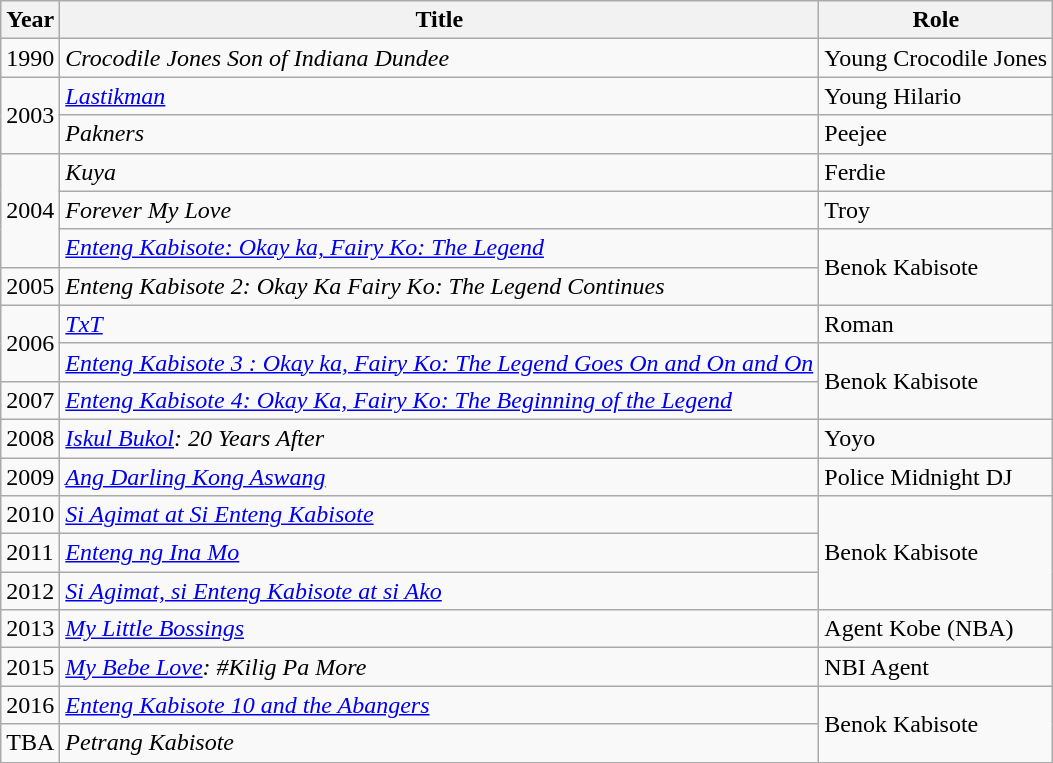<table class="wikitable">
<tr>
<th>Year</th>
<th>Title</th>
<th>Role</th>
</tr>
<tr>
<td>1990</td>
<td><em>Crocodile Jones Son of Indiana Dundee</em></td>
<td>Young Crocodile Jones</td>
</tr>
<tr>
<td rowspan="2">2003</td>
<td><em><a href='#'>Lastikman</a></em></td>
<td>Young Hilario</td>
</tr>
<tr>
<td><em>Pakners</em></td>
<td>Peejee</td>
</tr>
<tr>
<td rowspan="3">2004</td>
<td><em>Kuya</em></td>
<td>Ferdie</td>
</tr>
<tr>
<td><em>Forever My Love</em></td>
<td>Troy</td>
</tr>
<tr>
<td><em><a href='#'>Enteng Kabisote: Okay ka, Fairy Ko: The Legend</a></em></td>
<td rowspan="2">Benok Kabisote</td>
</tr>
<tr>
<td>2005</td>
<td><em>Enteng Kabisote 2: Okay Ka Fairy Ko: The Legend Continues</em></td>
</tr>
<tr>
<td rowspan="2">2006</td>
<td><em><a href='#'>TxT</a></em></td>
<td>Roman</td>
</tr>
<tr>
<td><em><a href='#'>Enteng Kabisote 3 : Okay ka, Fairy Ko: The Legend Goes On and On and On</a></em></td>
<td rowspan="2">Benok Kabisote</td>
</tr>
<tr>
<td>2007</td>
<td><em><a href='#'>Enteng Kabisote 4: Okay Ka, Fairy Ko: The Beginning of the Legend</a></em></td>
</tr>
<tr>
<td>2008</td>
<td><em><a href='#'>Iskul Bukol</a>: 20 Years After</em></td>
<td>Yoyo</td>
</tr>
<tr>
<td>2009</td>
<td><em><a href='#'>Ang Darling Kong Aswang</a></em></td>
<td>Police Midnight DJ</td>
</tr>
<tr>
<td>2010</td>
<td><em><a href='#'>Si Agimat at Si Enteng Kabisote</a></em></td>
<td rowspan="3">Benok Kabisote</td>
</tr>
<tr>
<td>2011</td>
<td><em><a href='#'>Enteng ng Ina Mo</a></em></td>
</tr>
<tr>
<td>2012</td>
<td><em><a href='#'>Si Agimat, si Enteng Kabisote at si Ako</a></em></td>
</tr>
<tr>
<td>2013</td>
<td><em><a href='#'>My Little Bossings</a></em></td>
<td>Agent Kobe (NBA)</td>
</tr>
<tr>
<td>2015</td>
<td><em><a href='#'>My Bebe Love</a>: #Kilig Pa More</em></td>
<td>NBI Agent</td>
</tr>
<tr>
<td>2016</td>
<td><em><a href='#'>Enteng Kabisote 10 and the Abangers</a></em></td>
<td rowspan="2">Benok Kabisote</td>
</tr>
<tr>
<td>TBA</td>
<td><em>Petrang Kabisote</em></td>
</tr>
</table>
